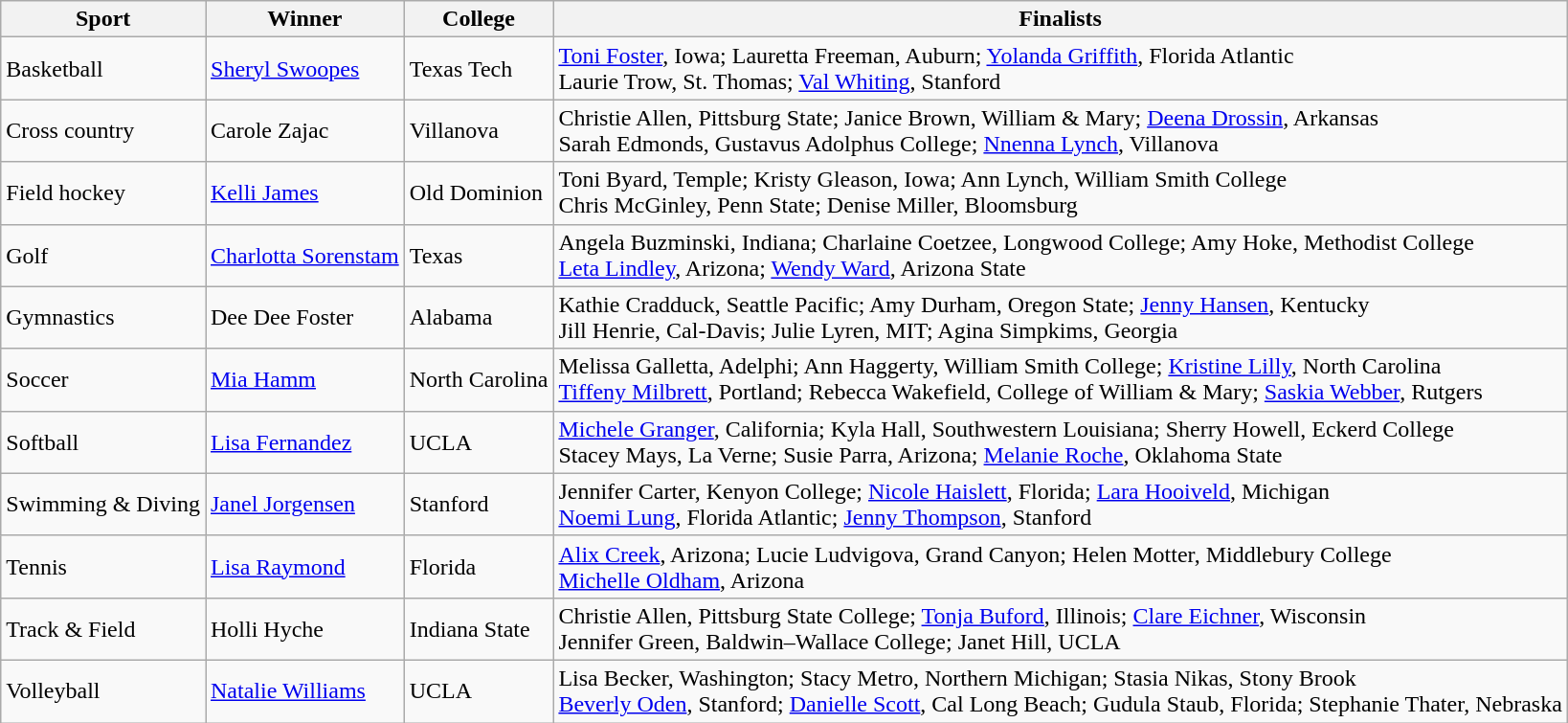<table class="wikitable">
<tr>
<th>Sport</th>
<th>Winner</th>
<th>College</th>
<th>Finalists</th>
</tr>
<tr>
<td>Basketball</td>
<td><a href='#'>Sheryl Swoopes</a></td>
<td>Texas Tech</td>
<td><a href='#'>Toni Foster</a>, Iowa; Lauretta Freeman, Auburn; <a href='#'>Yolanda Griffith</a>, Florida Atlantic<br>Laurie Trow, St. Thomas; <a href='#'>Val Whiting</a>, Stanford</td>
</tr>
<tr>
<td>Cross country</td>
<td>Carole Zajac</td>
<td>Villanova</td>
<td>Christie Allen, Pittsburg State; Janice Brown, William & Mary; <a href='#'>Deena Drossin</a>, Arkansas<br>Sarah Edmonds, Gustavus Adolphus College; <a href='#'>Nnenna Lynch</a>, Villanova</td>
</tr>
<tr>
<td>Field hockey</td>
<td><a href='#'>Kelli James</a></td>
<td>Old Dominion</td>
<td>Toni Byard, Temple; Kristy Gleason, Iowa; Ann Lynch, William Smith College<br>Chris McGinley, Penn State; Denise Miller, Bloomsburg</td>
</tr>
<tr>
<td>Golf</td>
<td><a href='#'>Charlotta Sorenstam</a></td>
<td>Texas</td>
<td>Angela Buzminski, Indiana; Charlaine Coetzee, Longwood College; Amy Hoke, Methodist College<br><a href='#'>Leta Lindley</a>, Arizona; <a href='#'>Wendy Ward</a>, Arizona State</td>
</tr>
<tr>
<td>Gymnastics</td>
<td>Dee Dee Foster</td>
<td>Alabama</td>
<td>Kathie Cradduck, Seattle Pacific; Amy Durham, Oregon State; <a href='#'>Jenny Hansen</a>, Kentucky<br>Jill Henrie, Cal-Davis; Julie Lyren, MIT; Agina Simpkims, Georgia</td>
</tr>
<tr>
<td>Soccer</td>
<td><a href='#'>Mia Hamm</a></td>
<td>North Carolina</td>
<td>Melissa Galletta, Adelphi; Ann Haggerty, William Smith College; <a href='#'>Kristine Lilly</a>, North Carolina<br><a href='#'>Tiffeny Milbrett</a>, Portland; Rebecca Wakefield, College of William & Mary; <a href='#'>Saskia Webber</a>, Rutgers</td>
</tr>
<tr>
<td>Softball</td>
<td><a href='#'>Lisa Fernandez</a></td>
<td>UCLA</td>
<td><a href='#'>Michele Granger</a>, California; Kyla Hall, Southwestern Louisiana; Sherry Howell, Eckerd College<br>Stacey Mays, La Verne; Susie Parra, Arizona; <a href='#'>Melanie Roche</a>, Oklahoma State</td>
</tr>
<tr>
<td>Swimming & Diving</td>
<td><a href='#'>Janel Jorgensen</a></td>
<td>Stanford</td>
<td>Jennifer Carter, Kenyon College; <a href='#'>Nicole Haislett</a>, Florida; <a href='#'>Lara Hooiveld</a>, Michigan<br><a href='#'>Noemi Lung</a>, Florida Atlantic; <a href='#'>Jenny Thompson</a>, Stanford</td>
</tr>
<tr>
<td>Tennis</td>
<td><a href='#'>Lisa Raymond</a></td>
<td>Florida</td>
<td><a href='#'>Alix Creek</a>, Arizona; Lucie Ludvigova, Grand Canyon; Helen Motter, Middlebury College<br><a href='#'>Michelle Oldham</a>, Arizona</td>
</tr>
<tr>
<td>Track & Field</td>
<td>Holli Hyche</td>
<td>Indiana State</td>
<td>Christie Allen, Pittsburg State College; <a href='#'>Tonja Buford</a>, Illinois; <a href='#'>Clare Eichner</a>, Wisconsin<br>Jennifer Green, Baldwin–Wallace College; Janet Hill, UCLA</td>
</tr>
<tr>
<td>Volleyball</td>
<td><a href='#'>Natalie Williams</a></td>
<td>UCLA</td>
<td>Lisa Becker, Washington; Stacy Metro, Northern Michigan; Stasia Nikas, Stony Brook<br><a href='#'>Beverly Oden</a>, Stanford; <a href='#'>Danielle Scott</a>, Cal Long Beach; Gudula Staub, Florida; Stephanie Thater, Nebraska</td>
</tr>
</table>
